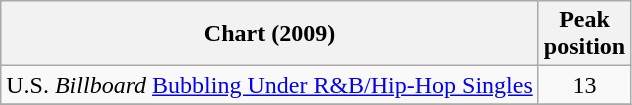<table class="wikitable sortable">
<tr>
<th>Chart (2009)</th>
<th>Peak<br>position</th>
</tr>
<tr>
<td>U.S. <em>Billboard</em> <a href='#'>Bubbling Under R&B/Hip-Hop Singles</a></td>
<td align="center">13</td>
</tr>
<tr>
</tr>
</table>
